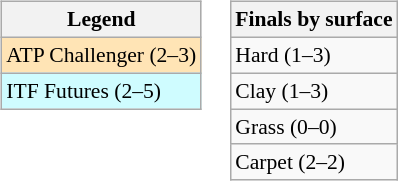<table>
<tr valign=top>
<td><br><table class=wikitable style=font-size:90%>
<tr>
<th>Legend</th>
</tr>
<tr bgcolor=moccasin>
<td>ATP Challenger (2–3)</td>
</tr>
<tr bgcolor=cffcff>
<td>ITF Futures (2–5)</td>
</tr>
</table>
</td>
<td><br><table class=wikitable style=font-size:90%>
<tr>
<th>Finals by surface</th>
</tr>
<tr>
<td>Hard (1–3)</td>
</tr>
<tr>
<td>Clay (1–3)</td>
</tr>
<tr>
<td>Grass (0–0)</td>
</tr>
<tr>
<td>Carpet (2–2)</td>
</tr>
</table>
</td>
</tr>
</table>
